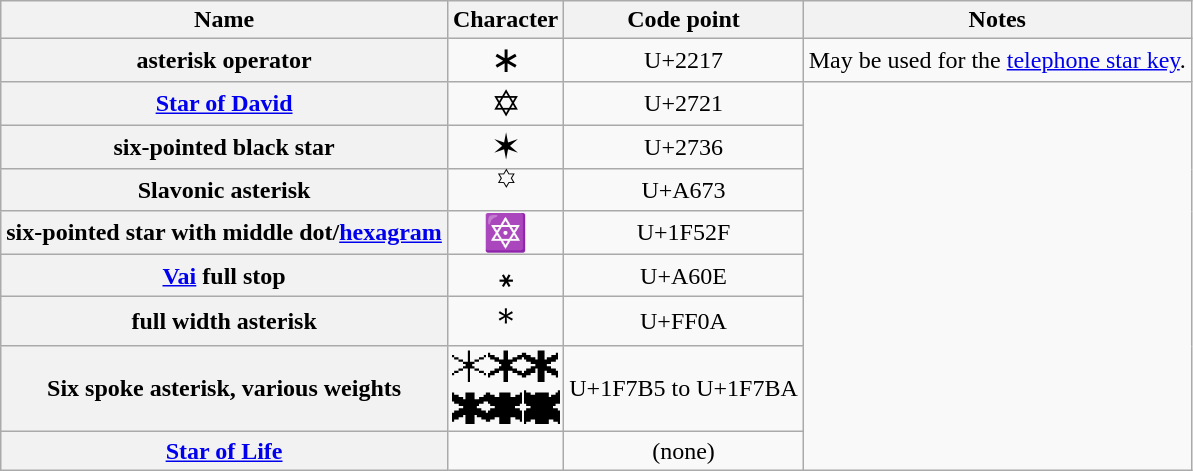<table class="wikitable" style="text-align:center;">
<tr>
<th>Name</th>
<th>Character</th>
<th>Code point</th>
<th>Notes</th>
</tr>
<tr>
<th>asterisk operator</th>
<td style="font-size:150%; padding:0">∗</td>
<td>U+2217</td>
<td>May be used for the <a href='#'>telephone star key</a>.</td>
</tr>
<tr>
<th><a href='#'>Star of David</a></th>
<td style="font-size:150%; padding:0">✡</td>
<td>U+2721</td>
</tr>
<tr>
<th>six-pointed black star</th>
<td style="font-size:150%; padding:0">✶</td>
<td>U+2736</td>
</tr>
<tr>
<th>Slavonic asterisk</th>
<td style="font-size:150%; padding:0">꙳</td>
<td>U+A673</td>
</tr>
<tr>
<th>six-pointed star with middle dot/<a href='#'>hexagram</a></th>
<td style="font-size:150%; padding:0">🔯</td>
<td>U+1F52F</td>
</tr>
<tr>
<th><a href='#'>Vai</a> full stop</th>
<td style="font-size:150%; padding:0">꘎</td>
<td>U+A60E</td>
</tr>
<tr>
<th>full width asterisk</th>
<td style="font-size:150%; padding:0">＊</td>
<td>U+FF0A</td>
</tr>
<tr>
<th>Six spoke asterisk, various weights</th>
<td style="font-size:150%; padding:0">🞵🞶🞷<br>🞸🞹🞺</td>
<td>U+1F7B5 to U+1F7BA</td>
</tr>
<tr>
<th><a href='#'>Star of Life</a></th>
<td style="font-size:150%; padding:0"></td>
<td>(none)</td>
</tr>
</table>
